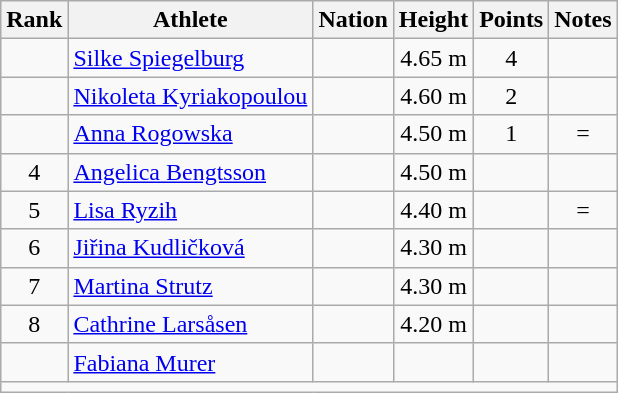<table class="wikitable mw-datatable sortable" style="text-align:center;">
<tr>
<th scope="col" style="width: 10px;">Rank</th>
<th scope="col">Athlete</th>
<th scope="col">Nation</th>
<th scope="col">Height</th>
<th scope="col">Points</th>
<th scope="col">Notes</th>
</tr>
<tr>
<td></td>
<td align="left"><a href='#'>Silke Spiegelburg</a></td>
<td align="left"></td>
<td>4.65 m</td>
<td>4</td>
<td></td>
</tr>
<tr>
<td></td>
<td align="left"><a href='#'>Nikoleta Kyriakopoulou</a></td>
<td align="left"></td>
<td>4.60 m</td>
<td>2</td>
<td></td>
</tr>
<tr>
<td></td>
<td align="left"><a href='#'>Anna Rogowska</a></td>
<td align="left"></td>
<td>4.50 m</td>
<td>1</td>
<td>=</td>
</tr>
<tr>
<td>4</td>
<td align="left"><a href='#'>Angelica Bengtsson</a></td>
<td align="left"></td>
<td>4.50 m</td>
<td></td>
<td></td>
</tr>
<tr>
<td>5</td>
<td align="left"><a href='#'>Lisa Ryzih</a></td>
<td align="left"></td>
<td>4.40 m</td>
<td></td>
<td>=</td>
</tr>
<tr>
<td>6</td>
<td align="left"><a href='#'>Jiřina Kudličková</a></td>
<td align="left"></td>
<td>4.30 m</td>
<td></td>
<td></td>
</tr>
<tr>
<td>7</td>
<td align="left"><a href='#'>Martina Strutz</a></td>
<td align="left"></td>
<td>4.30 m</td>
<td></td>
<td></td>
</tr>
<tr>
<td>8</td>
<td align="left"><a href='#'>Cathrine Larsåsen</a></td>
<td align="left"></td>
<td>4.20 m</td>
<td></td>
<td></td>
</tr>
<tr>
<td></td>
<td align="left"><a href='#'>Fabiana Murer</a></td>
<td align="left"></td>
<td></td>
<td></td>
<td></td>
</tr>
<tr class="sortbottom">
<td colspan="6"></td>
</tr>
</table>
